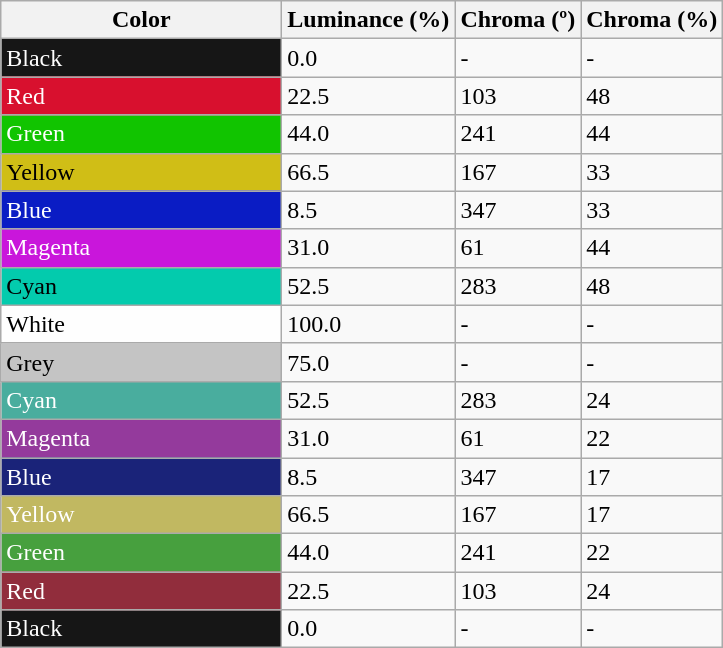<table class="wikitable sortable">
<tr>
<th style="width: 135pt;">Color</th>
<th>Luminance (%)</th>
<th>Chroma (º)</th>
<th>Chroma (%)</th>
</tr>
<tr>
<td style="color: white; background-color: #161616; width: 7pc;">Black</td>
<td>0.0</td>
<td>-</td>
<td>-</td>
</tr>
<tr>
<td style="color: white; background-color: #D8102E; width: 7pc;">Red</td>
<td>22.5</td>
<td>103</td>
<td>48</td>
</tr>
<tr>
<td style="color: white; background-color: #11C400; width: 7pc;">Green</td>
<td>44.0</td>
<td>241</td>
<td>44</td>
</tr>
<tr>
<td style="color: black; background-color: #d0be16; width: 7pc;">Yellow</td>
<td>66.5</td>
<td>167</td>
<td>33</td>
</tr>
<tr>
<td style="color: white; background-color: #0a1cc4; width: 7pc;">Blue</td>
<td>8.5</td>
<td>347</td>
<td>33</td>
</tr>
<tr>
<td style="color: white; background-color: #c916db; width: 7pc;">Magenta</td>
<td>31.0</td>
<td>61</td>
<td>44</td>
</tr>
<tr>
<td style="color: black; background-color: #03cbad; width: 7pc;">Cyan</td>
<td>52.5</td>
<td>283</td>
<td>48</td>
</tr>
<tr>
<td style="color: black; background-color: #fefefe; width: 7pc;">White</td>
<td>100.0</td>
<td>-</td>
<td>-</td>
</tr>
<tr>
<td style="color: black; background-color: #c4c4c4; width: 7pc;">Grey</td>
<td>75.0</td>
<td>-</td>
<td>-</td>
</tr>
<tr>
<td style="color: white; background-color: #49ad9e; width: 7pc;">Cyan</td>
<td>52.5</td>
<td>283</td>
<td>24</td>
</tr>
<tr>
<td style="color: white; background-color: #943a9c; width: 7pc;">Magenta</td>
<td>31.0</td>
<td>61</td>
<td>22</td>
</tr>
<tr>
<td style="color: white; background-color: #1a2379; width: 7pc;">Blue</td>
<td>8.5</td>
<td>347</td>
<td>17</td>
</tr>
<tr>
<td style="color: white; background-color: #c1b861; width: 7pc;">Yellow</td>
<td>66.5</td>
<td>167</td>
<td>17</td>
</tr>
<tr>
<td style="color: white; background-color: #47a03e; width: 7pc;">Green</td>
<td>44.0</td>
<td>241</td>
<td>22</td>
</tr>
<tr>
<td style="color: white; background-color: #912d3c; width: 7pc;">Red</td>
<td>22.5</td>
<td>103</td>
<td>24</td>
</tr>
<tr>
<td style="color: white; background-color: #161616; width: 7pc;">Black</td>
<td>0.0</td>
<td>-</td>
<td>-</td>
</tr>
</table>
